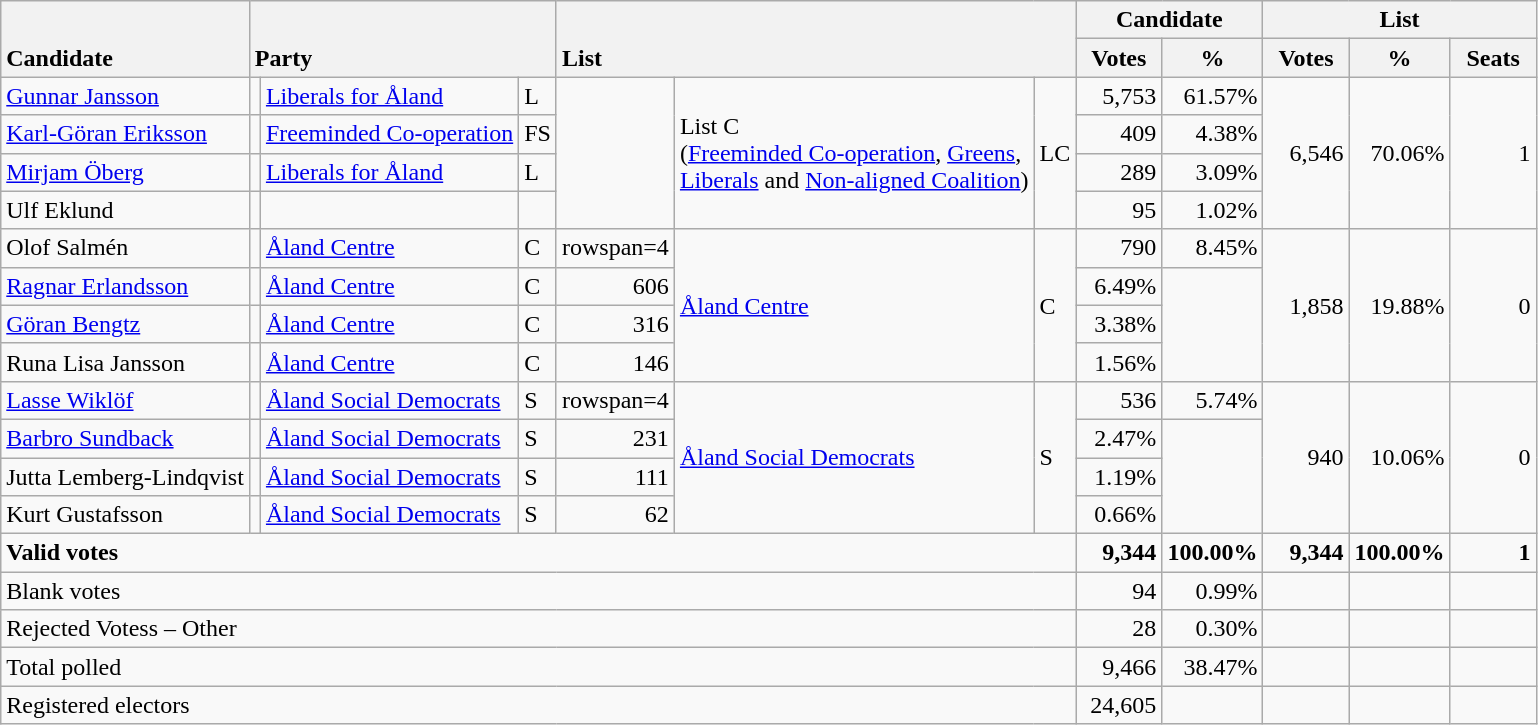<table class="wikitable" border="1" style="text-align:right;">
<tr>
<th ! style="text-align:left;" valign=bottom rowspan=2>Candidate</th>
<th style="text-align:left;" valign=bottom rowspan=2 colspan=3>Party</th>
<th style="text-align:left;" valign=bottom rowspan=2 colspan=3>List</th>
<th colspan=2>Candidate</th>
<th colspan=3>List</th>
</tr>
<tr>
<th align=center valign=bottom width="50">Votes</th>
<th align=center valign=bottom width="50">%</th>
<th align=center valign=bottom width="50">Votes</th>
<th align=center valign=bottom width="50">%</th>
<th align=center valign=bottom width="50">Seats</th>
</tr>
<tr>
<td align=left><a href='#'>Gunnar Jansson</a></td>
<td></td>
<td align=left><a href='#'>Liberals for Åland</a></td>
<td align=left>L</td>
<td rowspan=4></td>
<td rowspan=4 align=left>List C<br>(<a href='#'>Freeminded Co-operation</a>, <a href='#'>Greens</a>,<br><a href='#'>Liberals</a> and <a href='#'>Non-aligned Coalition</a>)</td>
<td rowspan=4 align=left>LC</td>
<td>5,753</td>
<td>61.57%</td>
<td rowspan=4>6,546</td>
<td rowspan=4>70.06%</td>
<td rowspan=4>1</td>
</tr>
<tr>
<td align=left><a href='#'>Karl-Göran Eriksson</a></td>
<td></td>
<td align=left><a href='#'>Freeminded Co-operation</a></td>
<td align=left>FS</td>
<td>409</td>
<td>4.38%</td>
</tr>
<tr>
<td align=left><a href='#'>Mirjam Öberg</a></td>
<td></td>
<td align=left><a href='#'>Liberals for Åland</a></td>
<td align=left>L</td>
<td>289</td>
<td>3.09%</td>
</tr>
<tr>
<td align=left>Ulf Eklund</td>
<td></td>
<td></td>
<td></td>
<td>95</td>
<td>1.02%</td>
</tr>
<tr>
<td align=left>Olof Salmén</td>
<td></td>
<td align=left><a href='#'>Åland Centre</a></td>
<td align=left>C</td>
<td>rowspan=4 </td>
<td rowspan=4 align=left><a href='#'>Åland Centre</a></td>
<td rowspan=4 align=left>C</td>
<td>790</td>
<td>8.45%</td>
<td rowspan=4>1,858</td>
<td rowspan=4>19.88%</td>
<td rowspan=4>0</td>
</tr>
<tr>
<td align=left><a href='#'>Ragnar Erlandsson</a></td>
<td></td>
<td align=left><a href='#'>Åland Centre</a></td>
<td align=left>C</td>
<td>606</td>
<td>6.49%</td>
</tr>
<tr>
<td align=left><a href='#'>Göran Bengtz</a></td>
<td></td>
<td align=left><a href='#'>Åland Centre</a></td>
<td align=left>C</td>
<td>316</td>
<td>3.38%</td>
</tr>
<tr>
<td align=left>Runa Lisa Jansson</td>
<td></td>
<td align=left><a href='#'>Åland Centre</a></td>
<td align=left>C</td>
<td>146</td>
<td>1.56%</td>
</tr>
<tr>
<td align=left><a href='#'>Lasse Wiklöf</a></td>
<td></td>
<td align=left><a href='#'>Åland Social Democrats</a></td>
<td align=left>S</td>
<td>rowspan=4 </td>
<td rowspan=4 align=left><a href='#'>Åland Social Democrats</a></td>
<td rowspan=4 align=left>S</td>
<td>536</td>
<td>5.74%</td>
<td rowspan=4>940</td>
<td rowspan=4>10.06%</td>
<td rowspan=4>0</td>
</tr>
<tr>
<td align=left><a href='#'>Barbro Sundback</a></td>
<td></td>
<td align=left><a href='#'>Åland Social Democrats</a></td>
<td align=left>S</td>
<td>231</td>
<td>2.47%</td>
</tr>
<tr>
<td align=left>Jutta Lemberg-Lindqvist</td>
<td></td>
<td align=left><a href='#'>Åland Social Democrats</a></td>
<td align=left>S</td>
<td>111</td>
<td>1.19%</td>
</tr>
<tr>
<td align=left>Kurt Gustafsson</td>
<td></td>
<td align=left><a href='#'>Åland Social Democrats</a></td>
<td align=left>S</td>
<td>62</td>
<td>0.66%</td>
</tr>
<tr style="font-weight:bold">
<td align=left colspan=7>Valid votes</td>
<td>9,344</td>
<td>100.00%</td>
<td>9,344</td>
<td>100.00%</td>
<td>1</td>
</tr>
<tr>
<td align=left colspan=7>Blank votes</td>
<td>94</td>
<td>0.99%</td>
<td></td>
<td></td>
<td></td>
</tr>
<tr>
<td align=left colspan=7>Rejected Votess – Other</td>
<td>28</td>
<td>0.30%</td>
<td></td>
<td></td>
<td></td>
</tr>
<tr>
<td align=left colspan=7>Total polled</td>
<td>9,466</td>
<td>38.47%</td>
<td></td>
<td></td>
<td></td>
</tr>
<tr>
<td align=left colspan=7>Registered electors</td>
<td>24,605</td>
<td></td>
<td></td>
<td></td>
<td></td>
</tr>
</table>
